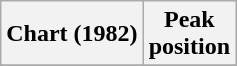<table class="wikitable">
<tr>
<th>Chart (1982)</th>
<th>Peak<br>position</th>
</tr>
<tr>
</tr>
</table>
